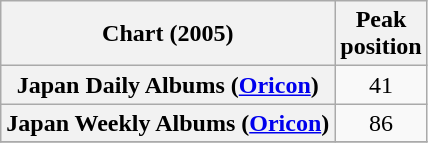<table class="wikitable sortable plainrowheaders" style="text-align:center;">
<tr>
<th scope="col">Chart (2005)</th>
<th scope="col">Peak<br>position</th>
</tr>
<tr>
<th scope="row">Japan Daily Albums (<a href='#'>Oricon</a>)</th>
<td style="text-align:center;">41</td>
</tr>
<tr>
<th scope="row">Japan Weekly Albums (<a href='#'>Oricon</a>)</th>
<td style="text-align:center;">86</td>
</tr>
<tr>
</tr>
</table>
